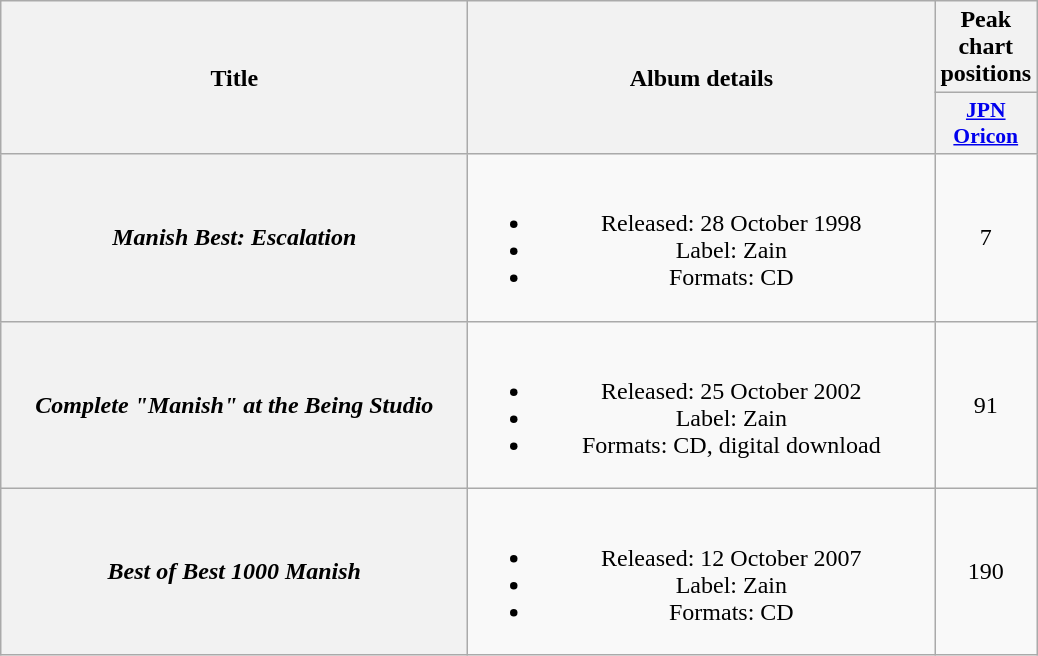<table class="wikitable plainrowheaders" style="text-align:center;">
<tr>
<th scope="col" rowspan="2" style="width:19em;">Title</th>
<th scope="col" rowspan="2" style="width:19em;">Album details</th>
<th scope="col">Peak chart positions</th>
</tr>
<tr>
<th scope="col" style="width:2.9em;font-size:90%;"><a href='#'>JPN<br>Oricon</a><br></th>
</tr>
<tr>
<th scope="row"><em>Manish Best: Escalation</em></th>
<td><br><ul><li>Released: 28 October 1998</li><li>Label: Zain</li><li>Formats: CD</li></ul></td>
<td>7</td>
</tr>
<tr>
<th scope="row"><em>Complete "Manish" at the Being Studio</em></th>
<td><br><ul><li>Released: 25 October 2002</li><li>Label: Zain</li><li>Formats: CD, digital download</li></ul></td>
<td>91</td>
</tr>
<tr>
<th scope="row"><em>Best of Best 1000 Manish</em></th>
<td><br><ul><li>Released: 12 October 2007</li><li>Label: Zain</li><li>Formats: CD</li></ul></td>
<td>190</td>
</tr>
</table>
